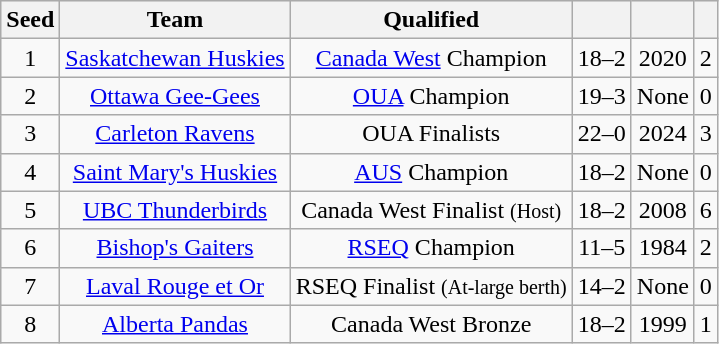<table class="wikitable sortable" style="text-align: center;">
<tr bgcolor="#efefef" align=center>
<th align=left>Seed</th>
<th align=left>Team</th>
<th align=left>Qualified</th>
<th align=left></th>
<th align=left></th>
<th align=left></th>
</tr>
<tr align=center>
<td>1</td>
<td><a href='#'>Saskatchewan Huskies</a></td>
<td><a href='#'>Canada West</a> Champion</td>
<td>18–2</td>
<td>2020</td>
<td>2</td>
</tr>
<tr align=center>
<td>2</td>
<td><a href='#'>Ottawa Gee-Gees</a></td>
<td><a href='#'>OUA</a> Champion</td>
<td>19–3</td>
<td>None</td>
<td>0</td>
</tr>
<tr align=center>
<td>3</td>
<td><a href='#'>Carleton Ravens</a></td>
<td>OUA Finalists</td>
<td>22–0</td>
<td>2024</td>
<td>3</td>
</tr>
<tr align=center>
<td>4</td>
<td><a href='#'>Saint Mary's Huskies</a></td>
<td><a href='#'>AUS</a> Champion</td>
<td>18–2</td>
<td>None</td>
<td>0</td>
</tr>
<tr align=center>
<td>5</td>
<td><a href='#'>UBC Thunderbirds</a></td>
<td>Canada West Finalist <small>(Host)</small></td>
<td>18–2</td>
<td>2008</td>
<td>6</td>
</tr>
<tr align=center>
<td>6</td>
<td><a href='#'>Bishop's Gaiters</a></td>
<td><a href='#'>RSEQ</a> Champion</td>
<td>11–5</td>
<td>1984</td>
<td>2</td>
</tr>
<tr align=center>
<td>7</td>
<td><a href='#'>Laval Rouge et Or</a></td>
<td>RSEQ Finalist <small>(At-large berth)</small></td>
<td>14–2</td>
<td>None</td>
<td>0</td>
</tr>
<tr align=center>
<td>8</td>
<td><a href='#'>Alberta Pandas</a></td>
<td>Canada West Bronze</td>
<td>18–2</td>
<td>1999</td>
<td>1</td>
</tr>
</table>
